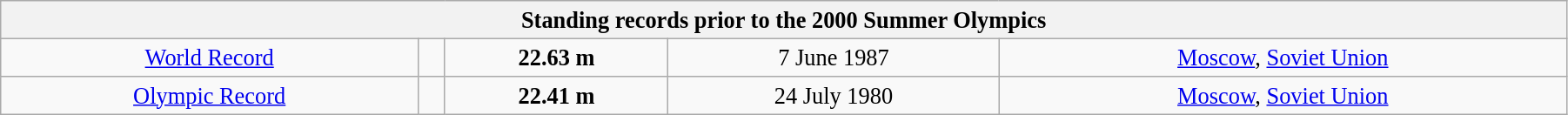<table class="wikitable" style=" text-align:center; font-size:110%;" width="95%">
<tr>
<th colspan="5">Standing records prior to the 2000 Summer Olympics</th>
</tr>
<tr>
<td><a href='#'>World Record</a></td>
<td></td>
<td><strong>22.63 m </strong></td>
<td>7 June 1987</td>
<td> <a href='#'>Moscow</a>, <a href='#'>Soviet Union</a></td>
</tr>
<tr>
<td><a href='#'>Olympic Record</a></td>
<td></td>
<td><strong>22.41 m </strong></td>
<td>24 July 1980</td>
<td> <a href='#'>Moscow</a>, <a href='#'>Soviet Union</a></td>
</tr>
</table>
